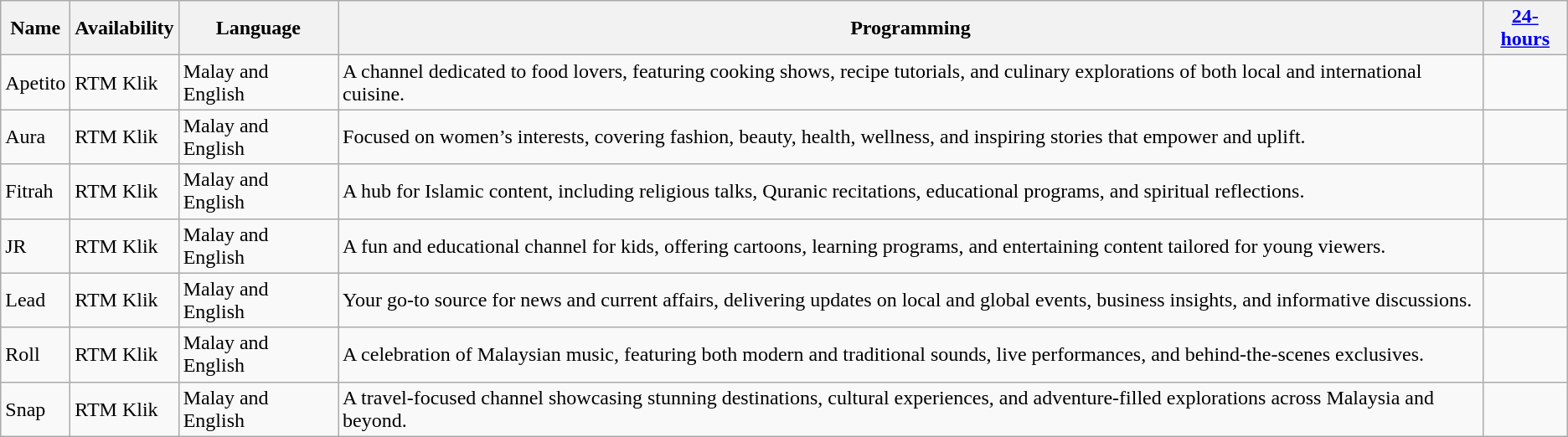<table class="wikitable">
<tr>
<th>Name</th>
<th>Availability</th>
<th>Language</th>
<th>Programming</th>
<th><a href='#'>24-hours</a></th>
</tr>
<tr>
<td>Apetito</td>
<td>RTM Klik</td>
<td>Malay and English</td>
<td>A channel dedicated to food lovers, featuring cooking shows, recipe tutorials, and culinary explorations of both local and international cuisine.</td>
<td></td>
</tr>
<tr>
<td>Aura</td>
<td>RTM Klik</td>
<td>Malay and English</td>
<td>Focused on women’s interests, covering fashion, beauty, health, wellness, and inspiring stories that empower and uplift.</td>
<td></td>
</tr>
<tr>
<td>Fitrah</td>
<td>RTM Klik</td>
<td>Malay and English</td>
<td>A hub for Islamic content, including religious talks, Quranic recitations, educational programs, and spiritual reflections.</td>
<td></td>
</tr>
<tr>
<td>JR</td>
<td>RTM Klik</td>
<td>Malay and English</td>
<td>A fun and educational channel for kids, offering cartoons, learning programs, and entertaining content tailored for young viewers.</td>
<td></td>
</tr>
<tr>
<td>Lead</td>
<td>RTM Klik</td>
<td>Malay and English</td>
<td>Your go-to source for news and current affairs, delivering updates on local and global events, business insights, and informative discussions.</td>
<td></td>
</tr>
<tr>
<td>Roll</td>
<td>RTM Klik</td>
<td>Malay and English</td>
<td>A celebration of Malaysian music, featuring both modern and traditional sounds, live performances, and behind-the-scenes exclusives.</td>
<td></td>
</tr>
<tr>
<td>Snap</td>
<td>RTM Klik</td>
<td>Malay and English</td>
<td>A travel-focused channel showcasing stunning destinations, cultural experiences, and adventure-filled explorations across Malaysia and beyond.</td>
<td></td>
</tr>
</table>
